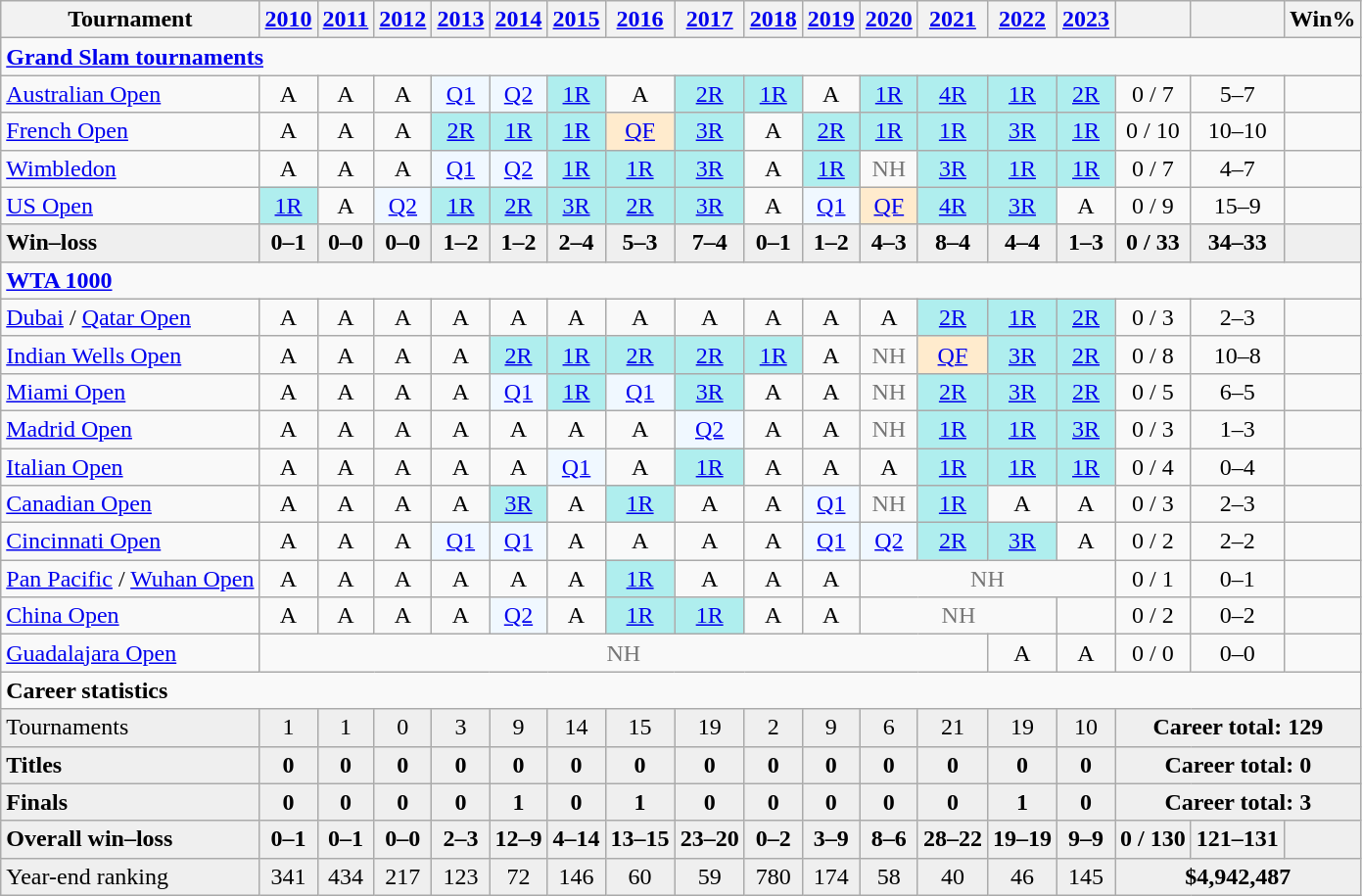<table class=wikitable style=text-align:center>
<tr>
<th>Tournament</th>
<th><a href='#'>2010</a></th>
<th><a href='#'>2011</a></th>
<th><a href='#'>2012</a></th>
<th><a href='#'>2013</a></th>
<th><a href='#'>2014</a></th>
<th><a href='#'>2015</a></th>
<th><a href='#'>2016</a></th>
<th><a href='#'>2017</a></th>
<th><a href='#'>2018</a></th>
<th><a href='#'>2019</a></th>
<th><a href='#'>2020</a></th>
<th><a href='#'>2021</a></th>
<th><a href='#'>2022</a></th>
<th><a href='#'>2023</a></th>
<th></th>
<th></th>
<th>Win%</th>
</tr>
<tr>
<td colspan="18" align="left"><strong><a href='#'>Grand Slam tournaments</a></strong></td>
</tr>
<tr>
<td align=left><a href='#'>Australian Open</a></td>
<td>A</td>
<td>A</td>
<td>A</td>
<td bgcolor=f0f8ff><a href='#'>Q1</a></td>
<td bgcolor=f0f8ff><a href='#'>Q2</a></td>
<td style=background:#afeeee><a href='#'>1R</a></td>
<td>A</td>
<td style=background:#afeeee><a href='#'>2R</a></td>
<td style=background:#afeeee><a href='#'>1R</a></td>
<td>A</td>
<td style=background:#afeeee><a href='#'>1R</a></td>
<td style=background:#afeeee><a href='#'>4R</a></td>
<td style=background:#afeeee><a href='#'>1R</a></td>
<td bgcolor=afeeee><a href='#'>2R</a></td>
<td>0 / 7</td>
<td>5–7</td>
<td></td>
</tr>
<tr>
<td align=left><a href='#'>French Open</a></td>
<td>A</td>
<td>A</td>
<td>A</td>
<td bgcolor=afeeee><a href='#'>2R</a></td>
<td bgcolor=afeeee><a href='#'>1R</a></td>
<td bgcolor=afeeee><a href='#'>1R</a></td>
<td bgcolor=ffebcd><a href='#'>QF</a></td>
<td bgcolor=afeeee><a href='#'>3R</a></td>
<td>A</td>
<td bgcolor=afeeee><a href='#'>2R</a></td>
<td bgcolor=afeeee><a href='#'>1R</a></td>
<td bgcolor=afeeee><a href='#'>1R</a></td>
<td bgcolor=afeeee><a href='#'>3R</a></td>
<td bgcolor=afeeee><a href='#'>1R</a></td>
<td>0 / 10</td>
<td>10–10</td>
<td></td>
</tr>
<tr>
<td align=left><a href='#'>Wimbledon</a></td>
<td>A</td>
<td>A</td>
<td>A</td>
<td bgcolor=f0f8ff><a href='#'>Q1</a></td>
<td bgcolor=f0f8ff><a href='#'>Q2</a></td>
<td style=background:#afeeee><a href='#'>1R</a></td>
<td style=background:#afeeee><a href='#'>1R</a></td>
<td bgcolor=afeeee><a href='#'>3R</a></td>
<td>A</td>
<td bgcolor=afeeee><a href='#'>1R</a></td>
<td style=color:#767676>NH</td>
<td bgcolor=afeeee><a href='#'>3R</a></td>
<td bgcolor=afeeee><a href='#'>1R</a></td>
<td bgcolor=afeeee><a href='#'>1R</a></td>
<td>0 / 7</td>
<td>4–7</td>
<td></td>
</tr>
<tr>
<td style=text-align:left><a href='#'>US Open</a></td>
<td style=background:#afeeee><a href='#'>1R</a></td>
<td>A</td>
<td bgcolor=f0f8ff><a href='#'>Q2</a></td>
<td style=background:#afeeee><a href='#'>1R</a></td>
<td style=background:#afeeee><a href='#'>2R</a></td>
<td style=background:#afeeee><a href='#'>3R</a></td>
<td style=background:#afeeee><a href='#'>2R</a></td>
<td style=background:#afeeee><a href='#'>3R</a></td>
<td>A</td>
<td bgcolor=f0f8ff><a href='#'>Q1</a></td>
<td style=background:#ffebcd><a href='#'>QF</a></td>
<td style=background:#afeeee><a href='#'>4R</a></td>
<td style=background:#afeeee><a href='#'>3R</a></td>
<td>A</td>
<td>0 / 9</td>
<td>15–9</td>
<td></td>
</tr>
<tr style=background:#efefef;font-weight:bold>
<td style=text-align:left>Win–loss</td>
<td>0–1</td>
<td>0–0</td>
<td>0–0</td>
<td>1–2</td>
<td>1–2</td>
<td>2–4</td>
<td>5–3</td>
<td>7–4</td>
<td>0–1</td>
<td>1–2</td>
<td>4–3</td>
<td>8–4</td>
<td>4–4</td>
<td>1–3</td>
<td>0 / 33</td>
<td>34–33</td>
<td></td>
</tr>
<tr>
<td colspan="18" align="left"><strong><a href='#'>WTA 1000</a></strong></td>
</tr>
<tr>
<td align=left><a href='#'>Dubai</a> / <a href='#'>Qatar Open</a></td>
<td>A</td>
<td>A</td>
<td>A</td>
<td>A</td>
<td>A</td>
<td>A</td>
<td>A</td>
<td>A</td>
<td>A</td>
<td>A</td>
<td>A</td>
<td bgcolor=afeeee><a href='#'>2R</a></td>
<td bgcolor=afeeee><a href='#'>1R</a></td>
<td bgcolor=afeeee><a href='#'>2R</a></td>
<td>0 / 3</td>
<td>2–3</td>
<td></td>
</tr>
<tr>
<td align=left><a href='#'>Indian Wells Open</a></td>
<td>A</td>
<td>A</td>
<td>A</td>
<td>A</td>
<td bgcolor=afeeee><a href='#'>2R</a></td>
<td bgcolor=afeeee><a href='#'>1R</a></td>
<td bgcolor=afeeee><a href='#'>2R</a></td>
<td bgcolor=afeeee><a href='#'>2R</a></td>
<td bgcolor=afeeee><a href='#'>1R</a></td>
<td>A</td>
<td style=color:#767676>NH</td>
<td bgcolor=ffebcd><a href='#'>QF</a></td>
<td bgcolor=afeeee><a href='#'>3R</a></td>
<td bgcolor=afeeee><a href='#'>2R</a></td>
<td>0 / 8</td>
<td>10–8</td>
<td></td>
</tr>
<tr>
<td align=left><a href='#'>Miami Open</a></td>
<td>A</td>
<td>A</td>
<td>A</td>
<td>A</td>
<td bgcolor=f0f8ff><a href='#'>Q1</a></td>
<td bgcolor=afeeee><a href='#'>1R</a></td>
<td bgcolor=f0f8ff><a href='#'>Q1</a></td>
<td bgcolor=afeeee><a href='#'>3R</a></td>
<td>A</td>
<td>A</td>
<td style=color:#767676>NH</td>
<td bgcolor=afeeee><a href='#'>2R</a></td>
<td bgcolor=afeeee><a href='#'>3R</a></td>
<td bgcolor=afeeee><a href='#'>2R</a></td>
<td>0 / 5</td>
<td>6–5</td>
<td></td>
</tr>
<tr>
<td align=left><a href='#'>Madrid Open</a></td>
<td>A</td>
<td>A</td>
<td>A</td>
<td>A</td>
<td>A</td>
<td>A</td>
<td>A</td>
<td bgcolor=f0f8ff><a href='#'>Q2</a></td>
<td>A</td>
<td>A</td>
<td style=color:#767676>NH</td>
<td bgcolor=afeeee><a href='#'>1R</a></td>
<td bgcolor=afeeee><a href='#'>1R</a></td>
<td bgcolor=afeeee><a href='#'>3R</a></td>
<td>0 / 3</td>
<td>1–3</td>
<td></td>
</tr>
<tr>
<td align=left><a href='#'>Italian Open</a></td>
<td>A</td>
<td>A</td>
<td>A</td>
<td>A</td>
<td>A</td>
<td bgcolor=f0f8ff><a href='#'>Q1</a></td>
<td>A</td>
<td bgcolor=afeeee><a href='#'>1R</a></td>
<td>A</td>
<td>A</td>
<td>A</td>
<td bgcolor=afeeee><a href='#'>1R</a></td>
<td bgcolor=afeeee><a href='#'>1R</a></td>
<td bgcolor=afeeee><a href='#'>1R</a></td>
<td>0 / 4</td>
<td>0–4</td>
<td></td>
</tr>
<tr>
<td align=left><a href='#'>Canadian Open</a></td>
<td>A</td>
<td>A</td>
<td>A</td>
<td>A</td>
<td bgcolor=afeeee><a href='#'>3R</a></td>
<td>A</td>
<td bgcolor=afeeee><a href='#'>1R</a></td>
<td>A</td>
<td>A</td>
<td bgcolor=f0f8ff><a href='#'>Q1</a></td>
<td style=color:#767676>NH</td>
<td bgcolor=afeeee><a href='#'>1R</a></td>
<td>A</td>
<td>A</td>
<td>0 / 3</td>
<td>2–3</td>
<td></td>
</tr>
<tr>
<td align=left><a href='#'>Cincinnati Open</a></td>
<td>A</td>
<td>A</td>
<td>A</td>
<td bgcolor=f0f8ff><a href='#'>Q1</a></td>
<td bgcolor=f0f8ff><a href='#'>Q1</a></td>
<td>A</td>
<td>A</td>
<td>A</td>
<td>A</td>
<td bgcolor=f0f8ff><a href='#'>Q1</a></td>
<td bgcolor=f0f8ff><a href='#'>Q2</a></td>
<td bgcolor=afeeee><a href='#'>2R</a></td>
<td bgcolor=afeeee><a href='#'>3R</a></td>
<td>A</td>
<td>0 / 2</td>
<td>2–2</td>
<td></td>
</tr>
<tr>
<td align=left><a href='#'>Pan Pacific</a> / <a href='#'>Wuhan Open</a></td>
<td>A</td>
<td>A</td>
<td>A</td>
<td>A</td>
<td>A</td>
<td>A</td>
<td bgcolor=afeeee><a href='#'>1R</a></td>
<td>A</td>
<td>A</td>
<td>A</td>
<td colspan=4 style=color:#767676>NH</td>
<td>0 / 1</td>
<td>0–1</td>
<td></td>
</tr>
<tr>
<td align=left><a href='#'>China Open</a></td>
<td>A</td>
<td>A</td>
<td>A</td>
<td>A</td>
<td bgcolor=f0f8ff><a href='#'>Q2</a></td>
<td>A</td>
<td bgcolor=afeeee><a href='#'>1R</a></td>
<td bgcolor=afeeee><a href='#'>1R</a></td>
<td>A</td>
<td>A</td>
<td colspan=3 style=color:#767676>NH</td>
<td></td>
<td>0 / 2</td>
<td>0–2</td>
<td></td>
</tr>
<tr>
<td align=left><a href='#'>Guadalajara Open</a></td>
<td colspan=12 style=color:#767676>NH</td>
<td>A</td>
<td>A</td>
<td>0 / 0</td>
<td>0–0</td>
<td></td>
</tr>
<tr>
<td colspan="18" align="left"><strong>Career statistics</strong></td>
</tr>
<tr bgcolor=efefef>
<td align=left>Tournaments</td>
<td>1</td>
<td>1</td>
<td>0</td>
<td>3</td>
<td>9</td>
<td>14</td>
<td>15</td>
<td>19</td>
<td>2</td>
<td>9</td>
<td>6</td>
<td>21</td>
<td>19</td>
<td>10</td>
<td colspan="3"><strong>Career total: 129</strong></td>
</tr>
<tr style="background:#efefef;font-weight:bold">
<td align="left">Titles</td>
<td>0</td>
<td>0</td>
<td>0</td>
<td>0</td>
<td>0</td>
<td>0</td>
<td>0</td>
<td>0</td>
<td>0</td>
<td>0</td>
<td>0</td>
<td>0</td>
<td>0</td>
<td>0</td>
<td colspan="3">Career total: 0</td>
</tr>
<tr style=background:#efefef;font-weight:bold>
<td align=left>Finals</td>
<td>0</td>
<td>0</td>
<td>0</td>
<td>0</td>
<td>1</td>
<td>0</td>
<td>1</td>
<td>0</td>
<td>0</td>
<td>0</td>
<td>0</td>
<td>0</td>
<td>1</td>
<td>0</td>
<td colspan=3>Career total: 3</td>
</tr>
<tr style=background:#efefef;font-weight:bold>
<td align=left>Overall win–loss</td>
<td>0–1</td>
<td>0–1</td>
<td>0–0</td>
<td>2–3</td>
<td>12–9</td>
<td>4–14</td>
<td>13–15</td>
<td>23–20</td>
<td>0–2</td>
<td>3–9</td>
<td>8–6</td>
<td>28–22</td>
<td>19–19</td>
<td>9–9</td>
<td>0 / 130</td>
<td>121–131</td>
<td></td>
</tr>
<tr bgcolor=efefef>
<td align=left>Year-end ranking</td>
<td>341</td>
<td>434</td>
<td>217</td>
<td>123</td>
<td>72</td>
<td>146</td>
<td>60</td>
<td>59</td>
<td>780</td>
<td>174</td>
<td>58</td>
<td>40</td>
<td>46</td>
<td>145</td>
<td colspan=3><strong>$4,942,487</strong></td>
</tr>
</table>
